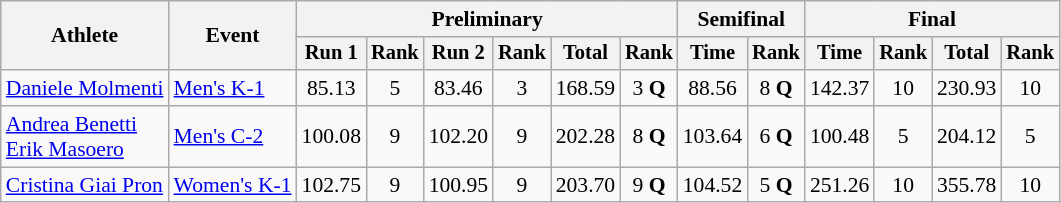<table class="wikitable" style="font-size:90%">
<tr>
<th rowspan="2">Athlete</th>
<th rowspan="2">Event</th>
<th colspan="6">Preliminary</th>
<th colspan="2">Semifinal</th>
<th colspan="4">Final</th>
</tr>
<tr style="font-size:95%">
<th>Run 1</th>
<th>Rank</th>
<th>Run 2</th>
<th>Rank</th>
<th>Total</th>
<th>Rank</th>
<th>Time</th>
<th>Rank</th>
<th>Time</th>
<th>Rank</th>
<th>Total</th>
<th>Rank</th>
</tr>
<tr align=center>
<td align=left><a href='#'>Daniele Molmenti</a></td>
<td align=left><a href='#'>Men's K-1</a></td>
<td>85.13</td>
<td>5</td>
<td>83.46</td>
<td>3</td>
<td>168.59</td>
<td>3 <strong>Q</strong></td>
<td>88.56</td>
<td>8 <strong>Q</strong></td>
<td>142.37</td>
<td>10</td>
<td>230.93</td>
<td>10</td>
</tr>
<tr align=center>
<td align=left><a href='#'>Andrea Benetti</a><br><a href='#'>Erik Masoero</a></td>
<td align=left><a href='#'>Men's C-2</a></td>
<td>100.08</td>
<td>9</td>
<td>102.20</td>
<td>9</td>
<td>202.28</td>
<td>8 <strong>Q</strong></td>
<td>103.64</td>
<td>6 <strong>Q</strong></td>
<td>100.48</td>
<td>5</td>
<td>204.12</td>
<td>5</td>
</tr>
<tr align=center>
<td align=left><a href='#'>Cristina Giai Pron</a></td>
<td align=left><a href='#'>Women's K-1</a></td>
<td>102.75</td>
<td>9</td>
<td>100.95</td>
<td>9</td>
<td>203.70</td>
<td>9 <strong>Q</strong></td>
<td>104.52</td>
<td>5 <strong>Q</strong></td>
<td>251.26</td>
<td>10</td>
<td>355.78</td>
<td>10</td>
</tr>
</table>
